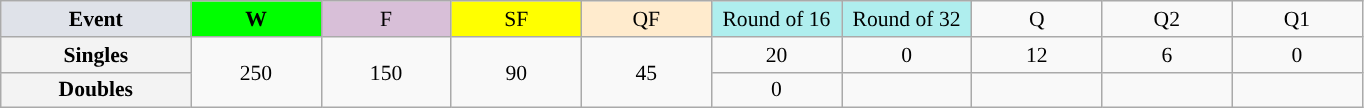<table class="wikitable" style=font-size:90%;text-align:center>
<tr>
<td style="width:120px; background:#dfe2e9;"><strong>Event</strong></td>
<td style="width:80px; background:lime;"><strong>W</strong></td>
<td style="width:80px; background:thistle;">F</td>
<td style="width:80px; background:#ff0;">SF</td>
<td style="width:80px; background:#ffebcd;">QF</td>
<td style="width:80px; background:#afeeee;">Round of 16</td>
<td style="width:80px; background:#afeeee;">Round of 32</td>
<td style="width:80px">Q</td>
<td style="width:80px">Q2</td>
<td style="width:80px">Q1</td>
</tr>
<tr>
<th style="background:#f3f3f3;">Singles</th>
<td rowspan=2>250</td>
<td rowspan=2>150</td>
<td rowspan=2>90</td>
<td rowspan=2>45</td>
<td>20</td>
<td>0</td>
<td>12</td>
<td>6</td>
<td>0</td>
</tr>
<tr>
<th style="background:#f3f3f3;">Doubles</th>
<td>0</td>
<td></td>
<td></td>
<td></td>
<td></td>
</tr>
</table>
